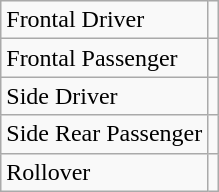<table class="wikitable">
<tr>
<td>Frontal Driver</td>
<td></td>
</tr>
<tr>
<td>Frontal Passenger</td>
<td></td>
</tr>
<tr>
<td>Side Driver</td>
<td></td>
</tr>
<tr>
<td>Side Rear Passenger</td>
<td></td>
</tr>
<tr>
<td>Rollover</td>
<td></td>
</tr>
</table>
